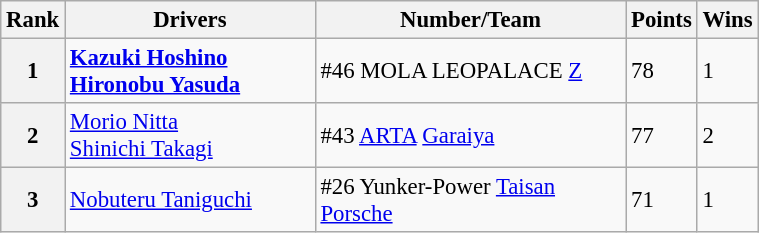<table class="wikitable" style="font-size: 95%">
<tr>
<th>Rank</th>
<th width=160>Drivers</th>
<th width=200>Number/Team</th>
<th>Points</th>
<th>Wins</th>
</tr>
<tr>
<th>1</th>
<td> <strong><a href='#'>Kazuki Hoshino</a></strong><br> <strong><a href='#'>Hironobu Yasuda</a></strong></td>
<td>#46 MOLA LEOPALACE <a href='#'>Z</a></td>
<td>78</td>
<td>1</td>
</tr>
<tr>
<th>2</th>
<td> <a href='#'>Morio Nitta</a><br> <a href='#'>Shinichi Takagi</a></td>
<td>#43 <a href='#'>ARTA</a> <a href='#'>Garaiya</a></td>
<td>77</td>
<td>2</td>
</tr>
<tr>
<th>3</th>
<td> <a href='#'>Nobuteru Taniguchi</a></td>
<td>#26 Yunker-Power <a href='#'>Taisan</a> <a href='#'>Porsche</a></td>
<td>71</td>
<td>1</td>
</tr>
</table>
